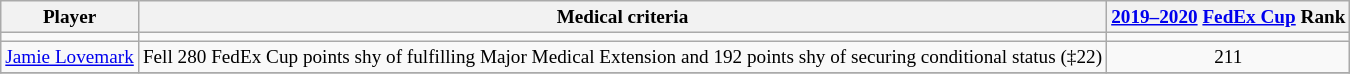<table class="wikitable sortable" style="text-align:center;font-size: 80%">
<tr>
<th>Player</th>
<th>Medical criteria</th>
<th><a href='#'>2019–2020</a> <a href='#'>FedEx Cup</a> Rank</th>
</tr>
<tr>
<td align=left></td>
<td align=left></td>
</tr>
<tr>
<td align="left"> <a href='#'>Jamie Lovemark</a></td>
<td align="left">Fell 280 FedEx Cup points shy of fulfilling Major Medical Extension and 192 points shy of securing conditional status (‡22)</td>
<td>211</td>
</tr>
<tr>
</tr>
</table>
